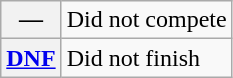<table class="wikitable">
<tr>
<th scope="row">—</th>
<td>Did not compete</td>
</tr>
<tr>
<th scope="row"><a href='#'>DNF</a></th>
<td>Did not finish</td>
</tr>
</table>
